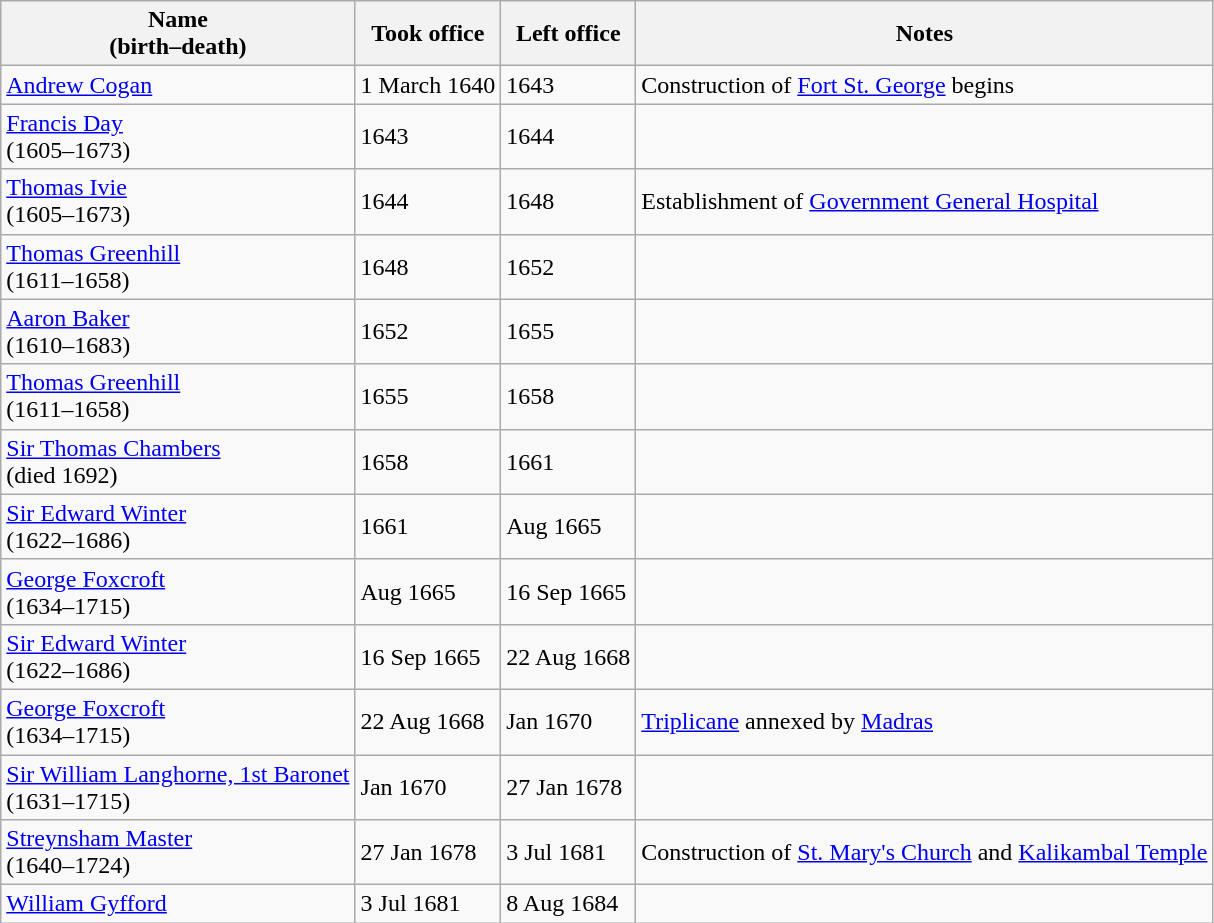<table class="wikitable">
<tr>
<th>Name<br>(birth–death)</th>
<th>Took office</th>
<th>Left office</th>
<th>Notes</th>
</tr>
<tr>
<td><a href='#'>Andrew Cogan</a></td>
<td>1 March 1640</td>
<td>1643</td>
<td>Construction of <a href='#'>Fort St. George</a> begins</td>
</tr>
<tr>
<td><a href='#'>Francis Day</a><br>(1605–1673)</td>
<td>1643</td>
<td>1644</td>
<td></td>
</tr>
<tr>
<td><a href='#'>Thomas Ivie</a><br>(1605–1673)</td>
<td>1644</td>
<td>1648</td>
<td>Establishment of <a href='#'>Government General Hospital</a></td>
</tr>
<tr>
<td><a href='#'>Thomas Greenhill</a><br>(1611–1658)</td>
<td>1648</td>
<td>1652</td>
<td></td>
</tr>
<tr>
<td><a href='#'>Aaron Baker</a><br>(1610–1683)</td>
<td>1652</td>
<td>1655</td>
<td></td>
</tr>
<tr>
<td><a href='#'>Thomas Greenhill</a><br>(1611–1658)</td>
<td>1655</td>
<td>1658</td>
<td></td>
</tr>
<tr>
<td><a href='#'>Sir Thomas Chambers</a><br>(died 1692)</td>
<td>1658</td>
<td>1661</td>
<td></td>
</tr>
<tr>
<td><a href='#'>Sir Edward Winter</a><br>(1622–1686)</td>
<td>1661</td>
<td>Aug 1665</td>
<td></td>
</tr>
<tr>
<td><a href='#'>George Foxcroft</a><br>(1634–1715)</td>
<td>Aug 1665</td>
<td>16 Sep 1665</td>
<td></td>
</tr>
<tr>
<td><a href='#'>Sir Edward Winter</a><br>(1622–1686)</td>
<td>16 Sep 1665</td>
<td>22 Aug 1668</td>
<td></td>
</tr>
<tr>
<td><a href='#'>George Foxcroft</a><br>(1634–1715)</td>
<td>22 Aug 1668</td>
<td>Jan 1670</td>
<td><a href='#'>Triplicane</a> annexed by <a href='#'>Madras</a></td>
</tr>
<tr>
<td><a href='#'>Sir William Langhorne, 1st Baronet</a><br>(1631–1715)</td>
<td>Jan 1670</td>
<td>27 Jan 1678</td>
<td></td>
</tr>
<tr>
<td><a href='#'>Streynsham Master</a><br>(1640–1724)</td>
<td>27 Jan 1678</td>
<td>3 Jul 1681</td>
<td>Construction of <a href='#'>St. Mary's Church</a> and <a href='#'>Kalikambal Temple</a></td>
</tr>
<tr>
<td><a href='#'>William Gyfford</a></td>
<td>3 Jul 1681</td>
<td>8 Aug 1684</td>
<td></td>
</tr>
</table>
